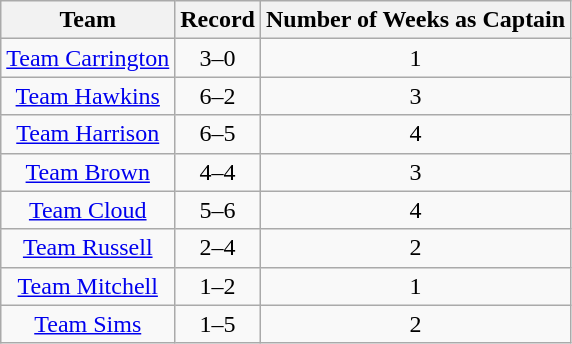<table class="wikitable" style="text-align:center;">
<tr>
<th>Team</th>
<th>Record</th>
<th>Number of Weeks as Captain</th>
</tr>
<tr>
<td><a href='#'>Team Carrington</a></td>
<td>3–0</td>
<td>1</td>
</tr>
<tr>
<td><a href='#'>Team Hawkins</a></td>
<td>6–2</td>
<td>3</td>
</tr>
<tr>
<td><a href='#'>Team Harrison</a></td>
<td>6–5</td>
<td>4</td>
</tr>
<tr>
<td><a href='#'>Team Brown</a></td>
<td>4–4</td>
<td>3</td>
</tr>
<tr>
<td><a href='#'>Team Cloud</a></td>
<td>5–6</td>
<td>4</td>
</tr>
<tr>
<td><a href='#'>Team Russell</a></td>
<td>2–4</td>
<td>2</td>
</tr>
<tr>
<td><a href='#'>Team Mitchell</a></td>
<td>1–2</td>
<td>1</td>
</tr>
<tr>
<td><a href='#'>Team Sims</a></td>
<td>1–5</td>
<td>2</td>
</tr>
</table>
